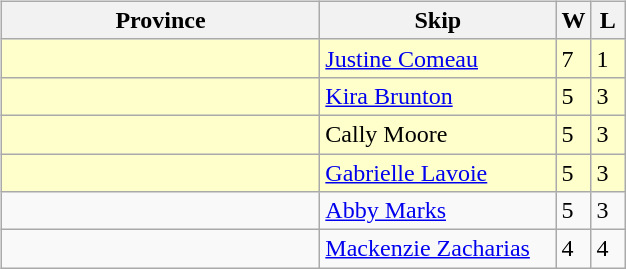<table>
<tr>
<td style="width:10%; vertical-align:top;"><br><table class="wikitable">
<tr>
<th width=205>Province</th>
<th width=150>Skip</th>
<th width=15>W</th>
<th width=15>L</th>
</tr>
<tr bgcolor=#ffffcc>
<td></td>
<td><a href='#'>Justine Comeau</a></td>
<td>7</td>
<td>1</td>
</tr>
<tr bgcolor=#ffffcc>
<td></td>
<td><a href='#'>Kira Brunton</a></td>
<td>5</td>
<td>3</td>
</tr>
<tr bgcolor=#ffffcc>
<td></td>
<td>Cally Moore</td>
<td>5</td>
<td>3</td>
</tr>
<tr bgcolor=#ffffcc>
<td></td>
<td><a href='#'>Gabrielle Lavoie</a></td>
<td>5</td>
<td>3</td>
</tr>
<tr>
<td></td>
<td><a href='#'>Abby Marks</a></td>
<td>5</td>
<td>3</td>
</tr>
<tr>
<td></td>
<td><a href='#'>Mackenzie Zacharias</a></td>
<td>4</td>
<td>4</td>
</tr>
</table>
</td>
</tr>
</table>
